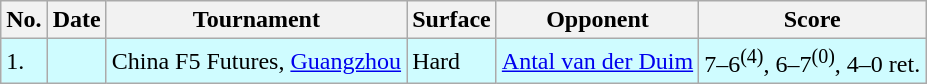<table class="sortable wikitable">
<tr>
<th>No.</th>
<th>Date</th>
<th>Tournament</th>
<th>Surface</th>
<th>Opponent</th>
<th class="unsortable">Score</th>
</tr>
<tr style="background:#cffcff;">
<td>1.</td>
<td></td>
<td>China F5 Futures, <a href='#'>Guangzhou</a></td>
<td>Hard</td>
<td> <a href='#'>Antal van der Duim</a></td>
<td>7–6<sup>(4)</sup>, 6–7<sup>(0)</sup>, 4–0 ret.</td>
</tr>
</table>
